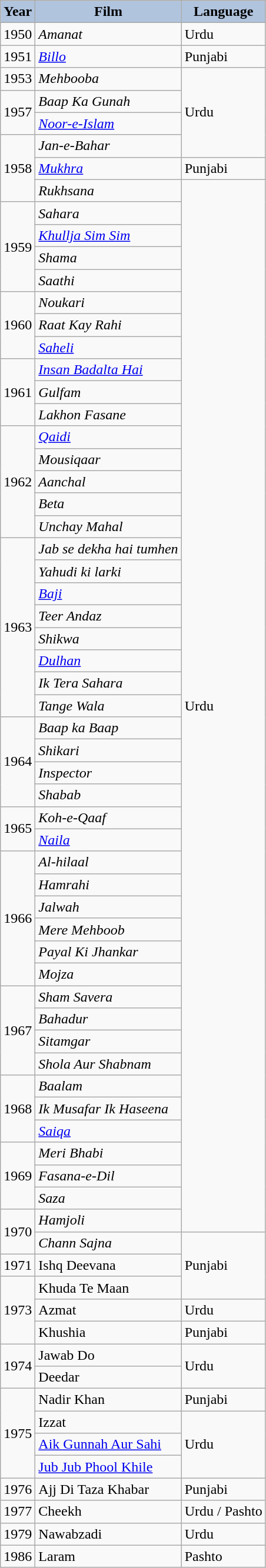<table class="wikitable sortable plainrowheaders">
<tr>
<th style="background:#B0C4DE;">Year</th>
<th style="background:#B0C4DE;">Film</th>
<th style="background:#B0C4DE;">Language</th>
</tr>
<tr>
<td>1950</td>
<td><em>Amanat</em></td>
<td>Urdu</td>
</tr>
<tr>
<td>1951</td>
<td><em><a href='#'>Billo</a></em></td>
<td>Punjabi</td>
</tr>
<tr>
<td>1953</td>
<td><em>Mehbooba</em></td>
<td rowspan="4">Urdu</td>
</tr>
<tr>
<td rowspan="2">1957</td>
<td><em>Baap Ka Gunah</em></td>
</tr>
<tr>
<td><em><a href='#'>Noor-e-Islam</a></em></td>
</tr>
<tr>
<td rowspan="3">1958</td>
<td><em>Jan-e-Bahar</em></td>
</tr>
<tr>
<td><em><a href='#'>Mukhra</a></em></td>
<td>Punjabi</td>
</tr>
<tr>
<td><em>Rukhsana</em></td>
<td rowspan="47">Urdu</td>
</tr>
<tr>
<td rowspan="4">1959</td>
<td><em>Sahara</em></td>
</tr>
<tr>
<td><em><a href='#'>Khullja Sim Sim</a></em></td>
</tr>
<tr>
<td><em>Shama</em></td>
</tr>
<tr>
<td><em>Saathi</em></td>
</tr>
<tr>
<td rowspan="3">1960</td>
<td><em>Noukari</em></td>
</tr>
<tr>
<td><em>Raat Kay Rahi</em></td>
</tr>
<tr>
<td><em><a href='#'>Saheli</a></em></td>
</tr>
<tr>
<td rowspan="3">1961</td>
<td><em><a href='#'>Insan Badalta Hai</a></em></td>
</tr>
<tr>
<td><em>Gulfam</em></td>
</tr>
<tr>
<td><em>Lakhon Fasane</em></td>
</tr>
<tr>
<td rowspan="5">1962</td>
<td><em><a href='#'>Qaidi</a></em></td>
</tr>
<tr>
<td><em>Mousiqaar</em></td>
</tr>
<tr>
<td><em>Aanchal</em></td>
</tr>
<tr>
<td><em>Beta</em></td>
</tr>
<tr>
<td><em>Unchay Mahal</em></td>
</tr>
<tr>
<td rowspan="8">1963</td>
<td><em>Jab se dekha hai tumhen</em></td>
</tr>
<tr>
<td><em>Yahudi ki larki</em></td>
</tr>
<tr>
<td><em><a href='#'>Baji</a></em></td>
</tr>
<tr>
<td><em>Teer Andaz</em></td>
</tr>
<tr>
<td><em>Shikwa</em></td>
</tr>
<tr>
<td><em><a href='#'>Dulhan</a></em></td>
</tr>
<tr>
<td><em>Ik Tera Sahara</em></td>
</tr>
<tr>
<td><em>Tange Wala</em></td>
</tr>
<tr>
<td rowspan="4">1964</td>
<td><em>Baap ka Baap</em></td>
</tr>
<tr>
<td><em>Shikari</em></td>
</tr>
<tr>
<td><em>Inspector</em></td>
</tr>
<tr>
<td><em>Shabab</em></td>
</tr>
<tr>
<td rowspan="2">1965</td>
<td><em>Koh-e-Qaaf</em></td>
</tr>
<tr>
<td><em><a href='#'>Naila</a></em></td>
</tr>
<tr>
<td rowspan="6">1966</td>
<td><em>Al-hilaal</em></td>
</tr>
<tr>
<td><em>Hamrahi</em></td>
</tr>
<tr>
<td><em>Jalwah</em></td>
</tr>
<tr>
<td><em>Mere Mehboob</em></td>
</tr>
<tr>
<td><em>Payal Ki Jhankar</em></td>
</tr>
<tr>
<td><em>Mojza</em></td>
</tr>
<tr>
<td rowspan="4">1967</td>
<td><em>Sham Savera</em></td>
</tr>
<tr>
<td><em>Bahadur</em></td>
</tr>
<tr>
<td><em>Sitamgar</em></td>
</tr>
<tr>
<td><em>Shola Aur Shabnam</em></td>
</tr>
<tr>
<td rowspan="3">1968</td>
<td><em>Baalam</em></td>
</tr>
<tr>
<td><em>Ik Musafar Ik Haseena</em></td>
</tr>
<tr>
<td><em><a href='#'>Saiqa</a></em></td>
</tr>
<tr>
<td rowspan="3">1969</td>
<td><em>Meri Bhabi</em></td>
</tr>
<tr>
<td><em>Fasana-e-Dil</em></td>
</tr>
<tr>
<td><em>Saza</em></td>
</tr>
<tr>
<td rowspan="2">1970</td>
<td><em>Hamjoli</em></td>
</tr>
<tr>
<td><em>Chann Sajna</td>
<td rowspan="3">Punjabi</td>
</tr>
<tr>
<td>1971</td>
<td></em>Ishq Deevana<em></td>
</tr>
<tr>
<td rowspan="3">1973</td>
<td></em>Khuda Te Maan<em></td>
</tr>
<tr>
<td></em>Azmat<em></td>
<td>Urdu</td>
</tr>
<tr>
<td></em>Khushia<em></td>
<td>Punjabi</td>
</tr>
<tr>
<td rowspan="2">1974</td>
<td></em>Jawab Do<em></td>
<td rowspan="2">Urdu</td>
</tr>
<tr>
<td></em>Deedar<em></td>
</tr>
<tr>
<td rowspan="4">1975</td>
<td></em>Nadir Khan<em></td>
<td>Punjabi</td>
</tr>
<tr>
<td></em>Izzat<em></td>
<td rowspan="3">Urdu</td>
</tr>
<tr>
<td></em><a href='#'>Aik Gunnah Aur Sahi</a><em></td>
</tr>
<tr>
<td></em><a href='#'>Jub Jub Phool Khile</a><em></td>
</tr>
<tr>
<td>1976</td>
<td></em>Ajj Di Taza Khabar<em></td>
<td>Punjabi</td>
</tr>
<tr>
<td>1977</td>
<td></em>Cheekh<em></td>
<td>Urdu / Pashto</td>
</tr>
<tr>
<td>1979</td>
<td></em>Nawabzadi<em></td>
<td>Urdu</td>
</tr>
<tr>
<td>1986</td>
<td></em>Laram<em></td>
<td>Pashto</td>
</tr>
</table>
